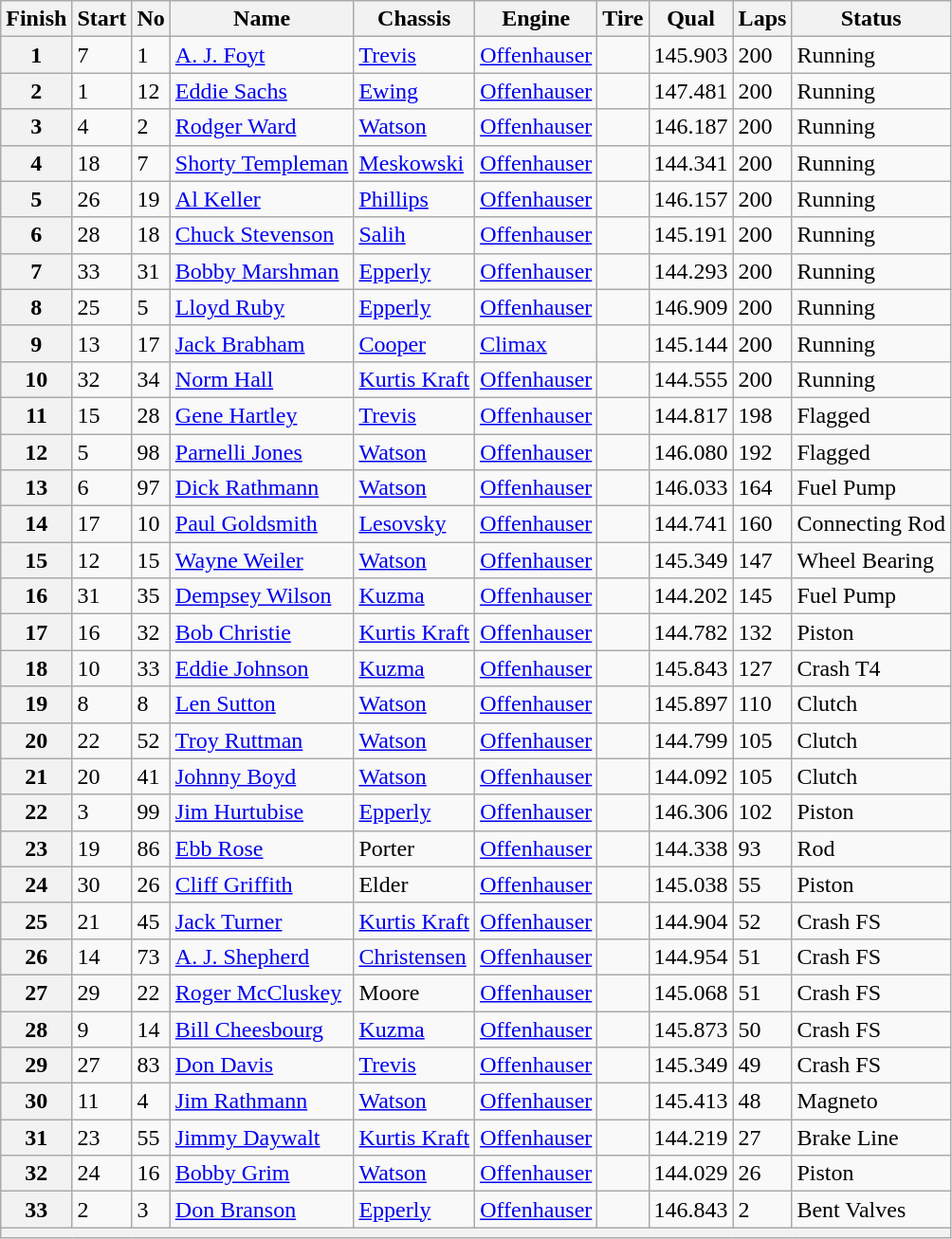<table class="wikitable">
<tr>
<th>Finish</th>
<th>Start</th>
<th>No</th>
<th>Name</th>
<th>Chassis</th>
<th>Engine</th>
<th>Tire</th>
<th>Qual</th>
<th>Laps</th>
<th>Status</th>
</tr>
<tr>
<th>1</th>
<td>7</td>
<td>1</td>
<td> <a href='#'>A. J. Foyt</a></td>
<td><a href='#'>Trevis</a></td>
<td><a href='#'>Offenhauser</a></td>
<td align=center></td>
<td>145.903</td>
<td>200</td>
<td>Running</td>
</tr>
<tr>
<th>2</th>
<td>1</td>
<td>12</td>
<td> <a href='#'>Eddie Sachs</a></td>
<td><a href='#'>Ewing</a></td>
<td><a href='#'>Offenhauser</a></td>
<td align=center></td>
<td>147.481</td>
<td>200</td>
<td>Running</td>
</tr>
<tr>
<th>3</th>
<td>4</td>
<td>2</td>
<td> <a href='#'>Rodger Ward</a> <strong></strong></td>
<td><a href='#'>Watson</a></td>
<td><a href='#'>Offenhauser</a></td>
<td align=center></td>
<td>146.187</td>
<td>200</td>
<td>Running</td>
</tr>
<tr>
<th>4</th>
<td>18</td>
<td>7</td>
<td> <a href='#'>Shorty Templeman</a></td>
<td><a href='#'>Meskowski</a></td>
<td><a href='#'>Offenhauser</a></td>
<td align=center></td>
<td>144.341</td>
<td>200</td>
<td>Running</td>
</tr>
<tr>
<th>5</th>
<td>26</td>
<td>19</td>
<td> <a href='#'>Al Keller</a></td>
<td><a href='#'>Phillips</a></td>
<td><a href='#'>Offenhauser</a></td>
<td align=center></td>
<td>146.157</td>
<td>200</td>
<td>Running</td>
</tr>
<tr>
<th>6</th>
<td>28</td>
<td>18</td>
<td> <a href='#'>Chuck Stevenson</a></td>
<td><a href='#'>Salih</a></td>
<td><a href='#'>Offenhauser</a></td>
<td align=center></td>
<td>145.191</td>
<td>200</td>
<td>Running</td>
</tr>
<tr>
<th>7</th>
<td>33</td>
<td>31</td>
<td> <a href='#'>Bobby Marshman</a> <strong></strong></td>
<td><a href='#'>Epperly</a></td>
<td><a href='#'>Offenhauser</a></td>
<td align=center></td>
<td>144.293</td>
<td>200</td>
<td>Running</td>
</tr>
<tr>
<th>8</th>
<td>25</td>
<td>5</td>
<td> <a href='#'>Lloyd Ruby</a></td>
<td><a href='#'>Epperly</a></td>
<td><a href='#'>Offenhauser</a></td>
<td align=center></td>
<td>146.909</td>
<td>200</td>
<td>Running</td>
</tr>
<tr>
<th>9</th>
<td>13</td>
<td>17</td>
<td> <a href='#'>Jack Brabham</a> <strong></strong></td>
<td><a href='#'>Cooper</a></td>
<td><a href='#'>Climax</a></td>
<td align=center></td>
<td>145.144</td>
<td>200</td>
<td>Running</td>
</tr>
<tr>
<th>10</th>
<td>32</td>
<td>34</td>
<td> <a href='#'>Norm Hall</a> <strong></strong></td>
<td><a href='#'>Kurtis Kraft</a></td>
<td><a href='#'>Offenhauser</a></td>
<td align=center></td>
<td>144.555</td>
<td>200</td>
<td>Running</td>
</tr>
<tr>
<th>11</th>
<td>15</td>
<td>28</td>
<td> <a href='#'>Gene Hartley</a></td>
<td><a href='#'>Trevis</a></td>
<td><a href='#'>Offenhauser</a></td>
<td align=center></td>
<td>144.817</td>
<td>198</td>
<td>Flagged</td>
</tr>
<tr>
<th>12</th>
<td>5</td>
<td>98</td>
<td> <a href='#'>Parnelli Jones</a> <strong></strong></td>
<td><a href='#'>Watson</a></td>
<td><a href='#'>Offenhauser</a></td>
<td align=center></td>
<td>146.080</td>
<td>192</td>
<td>Flagged</td>
</tr>
<tr>
<th>13</th>
<td>6</td>
<td>97</td>
<td> <a href='#'>Dick Rathmann</a></td>
<td><a href='#'>Watson</a></td>
<td><a href='#'>Offenhauser</a></td>
<td align=center></td>
<td>146.033</td>
<td>164</td>
<td>Fuel Pump</td>
</tr>
<tr>
<th>14</th>
<td>17</td>
<td>10</td>
<td> <a href='#'>Paul Goldsmith</a></td>
<td><a href='#'>Lesovsky</a></td>
<td><a href='#'>Offenhauser</a></td>
<td align=center></td>
<td>144.741</td>
<td>160</td>
<td>Connecting Rod</td>
</tr>
<tr>
<th>15</th>
<td>12</td>
<td>15</td>
<td> <a href='#'>Wayne Weiler</a></td>
<td><a href='#'>Watson</a></td>
<td><a href='#'>Offenhauser</a></td>
<td align=center></td>
<td>145.349</td>
<td>147</td>
<td>Wheel Bearing</td>
</tr>
<tr>
<th>16</th>
<td>31</td>
<td>35</td>
<td> <a href='#'>Dempsey Wilson</a></td>
<td><a href='#'>Kuzma</a></td>
<td><a href='#'>Offenhauser</a></td>
<td align=center></td>
<td>144.202</td>
<td>145</td>
<td>Fuel Pump</td>
</tr>
<tr>
<th>17</th>
<td>16</td>
<td>32</td>
<td> <a href='#'>Bob Christie</a></td>
<td><a href='#'>Kurtis Kraft</a></td>
<td><a href='#'>Offenhauser</a></td>
<td align=center></td>
<td>144.782</td>
<td>132</td>
<td>Piston</td>
</tr>
<tr>
<th>18</th>
<td>10</td>
<td>33</td>
<td> <a href='#'>Eddie Johnson</a></td>
<td><a href='#'>Kuzma</a></td>
<td><a href='#'>Offenhauser</a></td>
<td align=center></td>
<td>145.843</td>
<td>127</td>
<td>Crash T4</td>
</tr>
<tr>
<th>19</th>
<td>8</td>
<td>8</td>
<td> <a href='#'>Len Sutton</a></td>
<td><a href='#'>Watson</a></td>
<td><a href='#'>Offenhauser</a></td>
<td align=center></td>
<td>145.897</td>
<td>110</td>
<td>Clutch</td>
</tr>
<tr>
<th>20</th>
<td>22</td>
<td>52</td>
<td> <a href='#'>Troy Ruttman</a> <strong></strong></td>
<td><a href='#'>Watson</a></td>
<td><a href='#'>Offenhauser</a></td>
<td align=center></td>
<td>144.799</td>
<td>105</td>
<td>Clutch</td>
</tr>
<tr>
<th>21</th>
<td>20</td>
<td>41</td>
<td> <a href='#'>Johnny Boyd</a></td>
<td><a href='#'>Watson</a></td>
<td><a href='#'>Offenhauser</a></td>
<td align=center></td>
<td>144.092</td>
<td>105</td>
<td>Clutch</td>
</tr>
<tr>
<th>22</th>
<td>3</td>
<td>99</td>
<td> <a href='#'>Jim Hurtubise</a></td>
<td><a href='#'>Epperly</a></td>
<td><a href='#'>Offenhauser</a></td>
<td align=center></td>
<td>146.306</td>
<td>102</td>
<td>Piston</td>
</tr>
<tr>
<th>23</th>
<td>19</td>
<td>86</td>
<td> <a href='#'>Ebb Rose</a> <strong></strong></td>
<td>Porter</td>
<td><a href='#'>Offenhauser</a></td>
<td align=center></td>
<td>144.338</td>
<td>93</td>
<td>Rod</td>
</tr>
<tr>
<th>24</th>
<td>30</td>
<td>26</td>
<td> <a href='#'>Cliff Griffith</a></td>
<td>Elder</td>
<td><a href='#'>Offenhauser</a></td>
<td align=center></td>
<td>145.038</td>
<td>55</td>
<td>Piston</td>
</tr>
<tr>
<th>25</th>
<td>21</td>
<td>45</td>
<td> <a href='#'>Jack Turner</a></td>
<td><a href='#'>Kurtis Kraft</a></td>
<td><a href='#'>Offenhauser</a></td>
<td align=center></td>
<td>144.904</td>
<td>52</td>
<td>Crash FS</td>
</tr>
<tr>
<th>26</th>
<td>14</td>
<td>73</td>
<td> <a href='#'>A. J. Shepherd</a> <strong></strong></td>
<td><a href='#'>Christensen</a></td>
<td><a href='#'>Offenhauser</a></td>
<td align=center></td>
<td>144.954</td>
<td>51</td>
<td>Crash FS</td>
</tr>
<tr>
<th>27</th>
<td>29</td>
<td>22</td>
<td> <a href='#'>Roger McCluskey</a> <strong></strong></td>
<td>Moore</td>
<td><a href='#'>Offenhauser</a></td>
<td align=center></td>
<td>145.068</td>
<td>51</td>
<td>Crash FS</td>
</tr>
<tr>
<th>28</th>
<td>9</td>
<td>14</td>
<td> <a href='#'>Bill Cheesbourg</a></td>
<td><a href='#'>Kuzma</a></td>
<td><a href='#'>Offenhauser</a></td>
<td align=center></td>
<td>145.873</td>
<td>50</td>
<td>Crash FS</td>
</tr>
<tr>
<th>29</th>
<td>27</td>
<td>83</td>
<td> <a href='#'>Don Davis</a> <strong></strong></td>
<td><a href='#'>Trevis</a></td>
<td><a href='#'>Offenhauser</a></td>
<td align=center></td>
<td>145.349</td>
<td>49</td>
<td>Crash FS</td>
</tr>
<tr>
<th>30</th>
<td>11</td>
<td>4</td>
<td> <a href='#'>Jim Rathmann</a> <strong></strong></td>
<td><a href='#'>Watson</a></td>
<td><a href='#'>Offenhauser</a></td>
<td align=center></td>
<td>145.413</td>
<td>48</td>
<td>Magneto</td>
</tr>
<tr>
<th>31</th>
<td>23</td>
<td>55</td>
<td> <a href='#'>Jimmy Daywalt</a></td>
<td><a href='#'>Kurtis Kraft</a></td>
<td><a href='#'>Offenhauser</a></td>
<td align=center></td>
<td>144.219</td>
<td>27</td>
<td>Brake Line</td>
</tr>
<tr>
<th>32</th>
<td>24</td>
<td>16</td>
<td> <a href='#'>Bobby Grim</a></td>
<td><a href='#'>Watson</a></td>
<td><a href='#'>Offenhauser</a></td>
<td align=center></td>
<td>144.029</td>
<td>26</td>
<td>Piston</td>
</tr>
<tr>
<th>33</th>
<td>2</td>
<td>3</td>
<td> <a href='#'>Don Branson</a></td>
<td><a href='#'>Epperly</a></td>
<td><a href='#'>Offenhauser</a></td>
<td align=center></td>
<td>146.843</td>
<td>2</td>
<td>Bent Valves</td>
</tr>
<tr>
<th colspan="11"></th>
</tr>
</table>
